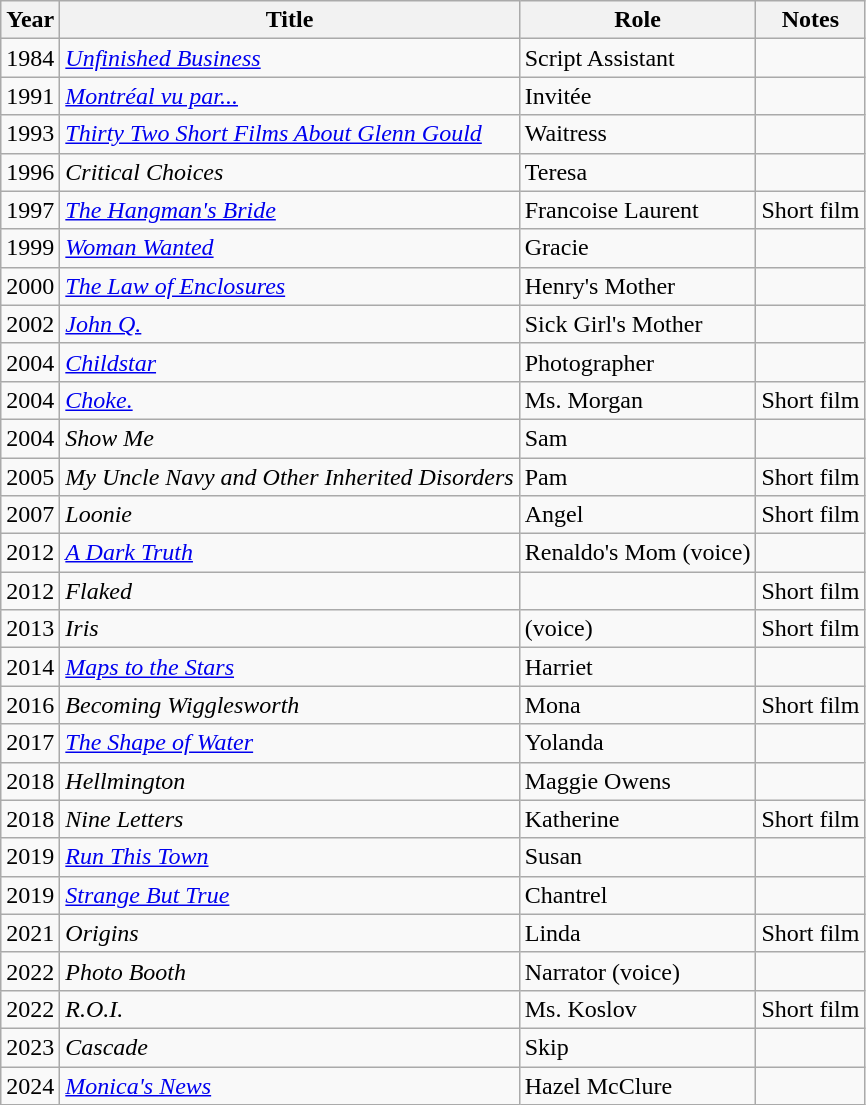<table class="wikitable sortable">
<tr>
<th>Year</th>
<th>Title</th>
<th>Role</th>
<th class="unsortable">Notes</th>
</tr>
<tr>
<td>1984</td>
<td><em><a href='#'>Unfinished Business</a></em></td>
<td>Script Assistant</td>
<td></td>
</tr>
<tr>
<td>1991</td>
<td><em><a href='#'>Montréal vu par...</a></em></td>
<td>Invitée</td>
<td></td>
</tr>
<tr>
<td>1993</td>
<td><em><a href='#'>Thirty Two Short Films About Glenn Gould</a></em></td>
<td>Waitress</td>
<td></td>
</tr>
<tr>
<td>1996</td>
<td><em>Critical Choices</em></td>
<td>Teresa</td>
<td></td>
</tr>
<tr>
<td>1997</td>
<td data-sort-value="Hangman's Bride, The"><em><a href='#'>The Hangman's Bride</a></em></td>
<td>Francoise Laurent</td>
<td>Short film</td>
</tr>
<tr>
<td>1999</td>
<td><em><a href='#'>Woman Wanted</a></em></td>
<td>Gracie</td>
<td></td>
</tr>
<tr>
<td>2000</td>
<td data-sort-value="Law of Enclosures, The"><em><a href='#'>The Law of Enclosures</a></em></td>
<td>Henry's Mother</td>
<td></td>
</tr>
<tr>
<td>2002</td>
<td><em><a href='#'>John Q.</a></em></td>
<td>Sick Girl's Mother</td>
<td></td>
</tr>
<tr>
<td>2004</td>
<td><em><a href='#'>Childstar</a></em></td>
<td>Photographer</td>
<td></td>
</tr>
<tr>
<td>2004</td>
<td><em><a href='#'>Choke.</a></em></td>
<td>Ms. Morgan</td>
<td>Short film</td>
</tr>
<tr>
<td>2004</td>
<td><em>Show Me</em></td>
<td>Sam</td>
<td></td>
</tr>
<tr>
<td>2005</td>
<td><em>My Uncle Navy and Other Inherited Disorders</em></td>
<td>Pam</td>
<td>Short film</td>
</tr>
<tr>
<td>2007</td>
<td><em>Loonie</em></td>
<td>Angel</td>
<td>Short film</td>
</tr>
<tr>
<td>2012</td>
<td data-sort-value="Dark Truth, A"><em><a href='#'>A Dark Truth</a></em></td>
<td>Renaldo's Mom (voice)</td>
<td></td>
</tr>
<tr>
<td>2012</td>
<td><em>Flaked</em></td>
<td></td>
<td>Short film</td>
</tr>
<tr>
<td>2013</td>
<td><em>Iris</em></td>
<td>(voice)</td>
<td>Short film</td>
</tr>
<tr>
<td>2014</td>
<td><em><a href='#'>Maps to the Stars</a></em></td>
<td>Harriet</td>
<td></td>
</tr>
<tr>
<td>2016</td>
<td><em>Becoming Wigglesworth</em></td>
<td>Mona</td>
<td>Short film</td>
</tr>
<tr>
<td>2017</td>
<td data-sort-value="Shape of Water, The"><em><a href='#'>The Shape of Water</a></em></td>
<td>Yolanda</td>
<td></td>
</tr>
<tr>
<td>2018</td>
<td><em>Hellmington</em></td>
<td>Maggie Owens</td>
<td></td>
</tr>
<tr>
<td>2018</td>
<td><em>Nine Letters</em></td>
<td>Katherine</td>
<td>Short film</td>
</tr>
<tr>
<td>2019</td>
<td><em><a href='#'>Run This Town</a></em></td>
<td>Susan</td>
<td></td>
</tr>
<tr>
<td>2019</td>
<td><em><a href='#'>Strange But True</a></em></td>
<td>Chantrel</td>
<td></td>
</tr>
<tr>
<td>2021</td>
<td><em>Origins</em></td>
<td>Linda</td>
<td>Short film</td>
</tr>
<tr>
<td>2022</td>
<td><em>Photo Booth</em></td>
<td>Narrator (voice)</td>
<td></td>
</tr>
<tr>
<td>2022</td>
<td><em>R.O.I.</em></td>
<td>Ms. Koslov</td>
<td>Short film</td>
</tr>
<tr>
<td>2023</td>
<td><em>Cascade</em></td>
<td>Skip</td>
<td></td>
</tr>
<tr>
<td>2024</td>
<td><em><a href='#'>Monica's News</a></em></td>
<td>Hazel McClure</td>
<td></td>
</tr>
</table>
